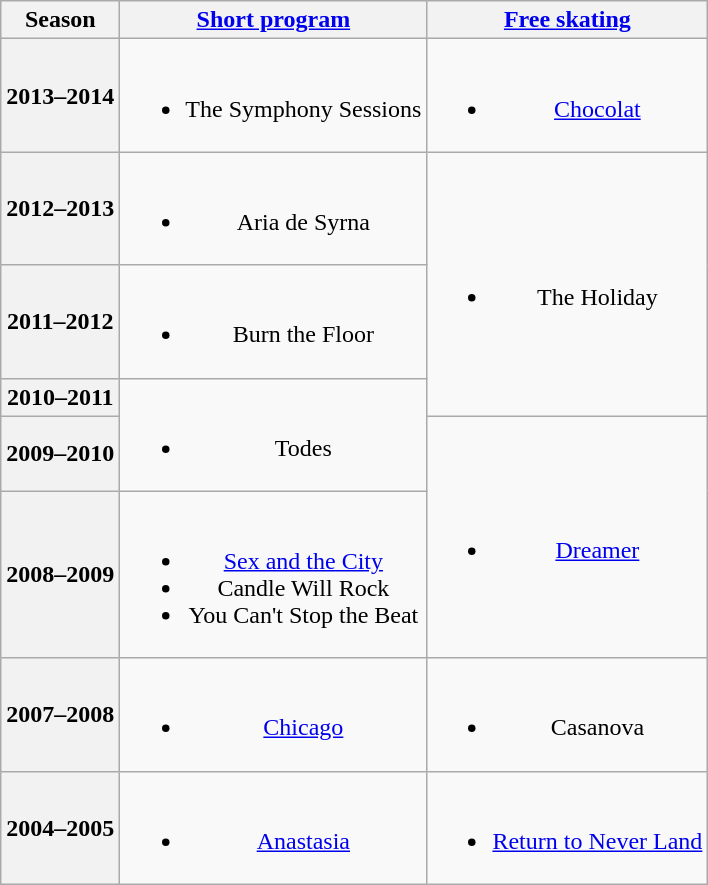<table class="wikitable" style="text-align:center">
<tr>
<th>Season</th>
<th><a href='#'>Short program</a></th>
<th><a href='#'>Free skating</a></th>
</tr>
<tr>
<th>2013–2014 <br></th>
<td><br><ul><li>The Symphony Sessions <br></li></ul></td>
<td><br><ul><li><a href='#'>Chocolat</a> <br></li></ul></td>
</tr>
<tr>
<th>2012–2013 <br></th>
<td><br><ul><li>Aria de Syrna</li></ul></td>
<td rowspan=3><br><ul><li>The Holiday <br></li></ul></td>
</tr>
<tr>
<th>2011–2012 <br></th>
<td><br><ul><li>Burn the Floor <br></li></ul></td>
</tr>
<tr>
<th>2010–2011 <br></th>
<td rowspan=2><br><ul><li>Todes <br></li></ul></td>
</tr>
<tr>
<th>2009–2010 <br></th>
<td rowspan=2><br><ul><li><a href='#'>Dreamer</a> <br></li></ul></td>
</tr>
<tr>
<th>2008–2009 <br></th>
<td><br><ul><li><a href='#'>Sex and the City</a></li><li>Candle Will Rock <br> </li><li>You Can't Stop the Beat <br></li></ul></td>
</tr>
<tr>
<th>2007–2008 <br></th>
<td><br><ul><li><a href='#'>Chicago</a> <br></li></ul></td>
<td><br><ul><li>Casanova</li></ul></td>
</tr>
<tr>
<th>2004–2005 <br></th>
<td><br><ul><li><a href='#'>Anastasia</a> <br></li></ul></td>
<td><br><ul><li><a href='#'>Return to Never Land</a> <br></li></ul></td>
</tr>
</table>
